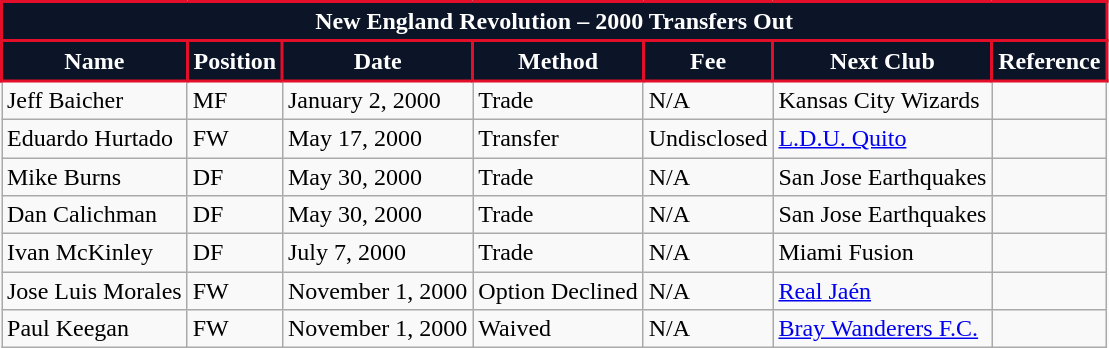<table class="wikitable">
<tr>
<th colspan="7" style="background:#0c1527; color:#fff; border:2px solid #e20e2a; text-align: center; font-weight:bold;">New England Revolution – 2000 Transfers Out</th>
</tr>
<tr>
<th style="background:#0c1527; color:#fff; border:2px solid #e20e2a;" scope="col">Name</th>
<th style="background:#0c1527; color:#fff; border:2px solid #e20e2a;" scope="col">Position</th>
<th style="background:#0c1527; color:#fff; border:2px solid #e20e2a;" scope="col">Date</th>
<th style="background:#0c1527; color:#fff; border:2px solid #e20e2a;" scope="col">Method</th>
<th style="background:#0c1527; color:#fff; border:2px solid #e20e2a;" scope="col">Fee</th>
<th style="background:#0c1527; color:#fff; border:2px solid #e20e2a;" scope="col">Next Club</th>
<th style="background:#0c1527; color:#fff; border:2px solid #e20e2a;" scope="col">Reference</th>
</tr>
<tr>
<td>Jeff Baicher</td>
<td>MF</td>
<td>January 2, 2000</td>
<td>Trade</td>
<td>N/A</td>
<td>Kansas City Wizards</td>
<td></td>
</tr>
<tr>
<td>Eduardo Hurtado</td>
<td>FW</td>
<td>May 17, 2000</td>
<td>Transfer</td>
<td>Undisclosed</td>
<td><a href='#'>L.D.U. Quito</a></td>
<td></td>
</tr>
<tr>
<td>Mike Burns</td>
<td>DF</td>
<td>May 30, 2000</td>
<td>Trade</td>
<td>N/A</td>
<td>San Jose Earthquakes</td>
<td></td>
</tr>
<tr>
<td>Dan Calichman</td>
<td>DF</td>
<td>May 30, 2000</td>
<td>Trade</td>
<td>N/A</td>
<td>San Jose Earthquakes</td>
<td></td>
</tr>
<tr>
<td>Ivan McKinley</td>
<td>DF</td>
<td>July 7, 2000</td>
<td>Trade</td>
<td>N/A</td>
<td>Miami Fusion</td>
<td></td>
</tr>
<tr>
<td>Jose Luis Morales</td>
<td>FW</td>
<td>November 1, 2000</td>
<td>Option Declined</td>
<td>N/A</td>
<td><a href='#'>Real Jaén</a></td>
<td></td>
</tr>
<tr>
<td>Paul Keegan</td>
<td>FW</td>
<td>November 1, 2000</td>
<td>Waived</td>
<td>N/A</td>
<td><a href='#'>Bray Wanderers F.C.</a></td>
<td></td>
</tr>
</table>
